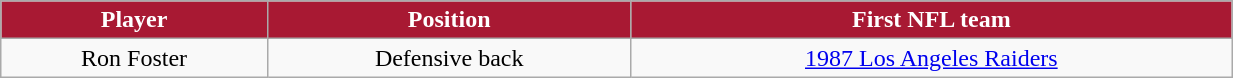<table class="wikitable" width="65%">
<tr align="center" style="background:#A81933;color:#FFFFFF;">
<td><strong>Player</strong></td>
<td><strong>Position</strong></td>
<td><strong>First NFL team</strong></td>
</tr>
<tr align="center" bgcolor="">
<td>Ron Foster</td>
<td>Defensive back</td>
<td><a href='#'>1987 Los Angeles Raiders</a></td>
</tr>
</table>
